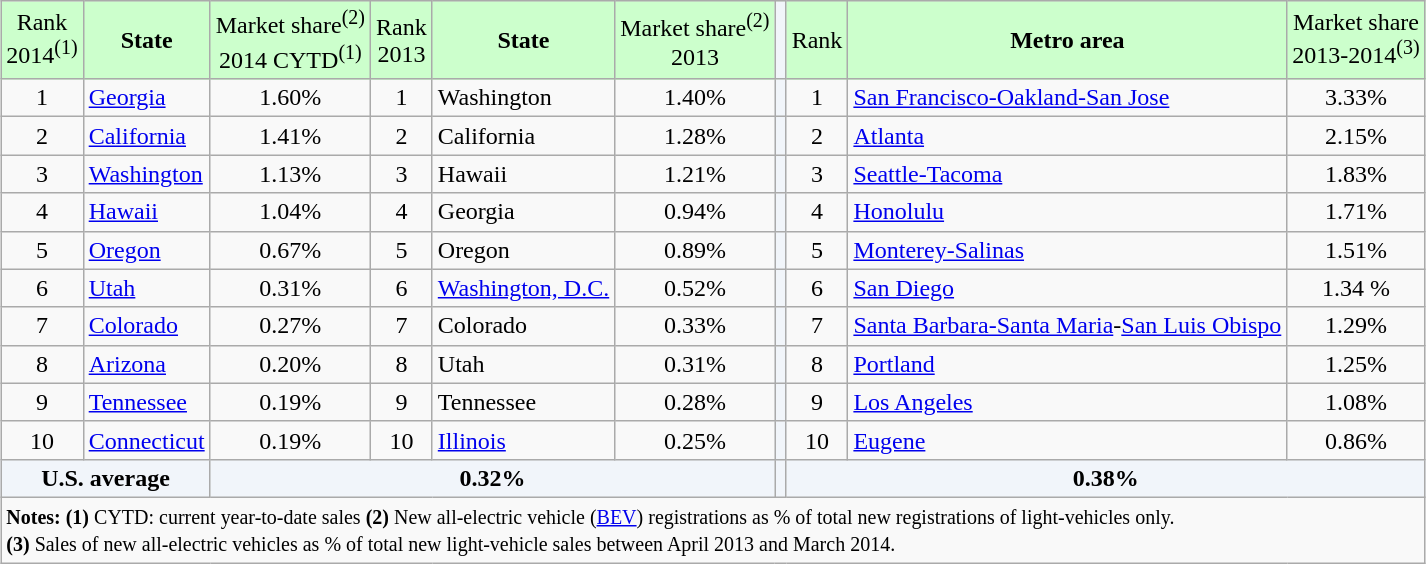<table class="wikitable" style="margin: 1em auto 1em auto">
<tr style="text-align:center; background:#cfc;">
<td>Rank<br>2014<sup>(1)</sup></td>
<td style="background:#cfc;"><strong>State</strong></td>
<td style="background:#cfc;">Market share<sup>(2)</sup><br>2014 CYTD<sup>(1)</sup></td>
<td style="background:#cfc;">Rank<br>2013</td>
<td style="background:#cfc;"><strong>State</strong></td>
<td style="background:#cfc;">Market share<sup>(2)</sup><br>2013</td>
<td bgcolor="#f1f5fa"></td>
<td style="background:#cfc;">Rank</td>
<td style="background:#cfc;"><strong>Metro area</strong></td>
<td style="background:#cfc;">Market share<br>2013-2014<sup>(3)</sup></td>
</tr>
<tr style="text-align:center;">
<td>1</td>
<td align=left><a href='#'>Georgia</a></td>
<td>1.60%</td>
<td>1</td>
<td align=left>Washington</td>
<td>1.40%</td>
<td bgcolor="#f1f5fa"></td>
<td>1</td>
<td align=left><a href='#'>San Francisco-Oakland-San Jose</a></td>
<td>3.33%</td>
</tr>
<tr style="text-align:center;">
<td>2</td>
<td align=left><a href='#'>California</a></td>
<td>1.41%</td>
<td>2</td>
<td align=left>California</td>
<td>1.28%</td>
<td bgcolor="#f1f5fa"></td>
<td>2</td>
<td align=left><a href='#'>Atlanta</a></td>
<td>2.15%</td>
</tr>
<tr style="text-align:center;">
<td>3</td>
<td align=left><a href='#'>Washington</a></td>
<td>1.13%</td>
<td>3</td>
<td align=left>Hawaii</td>
<td>1.21%</td>
<td bgcolor="#f1f5fa"></td>
<td>3</td>
<td align=left><a href='#'>Seattle-Tacoma</a></td>
<td>1.83%</td>
</tr>
<tr style="text-align:center;">
<td>4</td>
<td align=left><a href='#'>Hawaii</a></td>
<td>1.04%</td>
<td>4</td>
<td align=left>Georgia</td>
<td>0.94%</td>
<td bgcolor="#f1f5fa"></td>
<td>4</td>
<td align=left><a href='#'>Honolulu</a></td>
<td>1.71%</td>
</tr>
<tr style="text-align:center;">
<td>5</td>
<td align=left><a href='#'>Oregon</a></td>
<td>0.67%</td>
<td>5</td>
<td align=left>Oregon</td>
<td>0.89%</td>
<td bgcolor="#f1f5fa"></td>
<td>5</td>
<td align=left><a href='#'>Monterey-Salinas</a></td>
<td>1.51%</td>
</tr>
<tr style="text-align:center;">
<td>6</td>
<td align=left><a href='#'>Utah</a></td>
<td>0.31%</td>
<td>6</td>
<td align=left><a href='#'>Washington,&nbsp;D.C.</a></td>
<td>0.52%</td>
<td bgcolor="#f1f5fa"></td>
<td>6</td>
<td align=left><a href='#'>San Diego</a></td>
<td>1.34 %</td>
</tr>
<tr style="text-align:center;">
<td>7</td>
<td align=left><a href='#'>Colorado</a></td>
<td>0.27%</td>
<td>7</td>
<td align=left>Colorado</td>
<td>0.33%</td>
<td bgcolor="#f1f5fa"></td>
<td>7</td>
<td align=left><a href='#'>Santa Barbara-Santa Maria</a>-<a href='#'>San Luis Obispo</a></td>
<td>1.29%</td>
</tr>
<tr style="text-align:center;">
<td>8</td>
<td align=left><a href='#'>Arizona</a></td>
<td>0.20%</td>
<td>8</td>
<td align=left>Utah</td>
<td>0.31%</td>
<td bgcolor="#f1f5fa"></td>
<td>8</td>
<td align=left><a href='#'>Portland</a></td>
<td>1.25%</td>
</tr>
<tr style="text-align:center;">
<td>9</td>
<td align=left><a href='#'>Tennessee</a></td>
<td>0.19%</td>
<td>9</td>
<td align=left>Tennessee</td>
<td>0.28%</td>
<td bgcolor="#f1f5fa"></td>
<td>9</td>
<td align=left><a href='#'>Los Angeles</a></td>
<td>1.08%</td>
</tr>
<tr style="text-align:center;">
<td>10</td>
<td align=left><a href='#'>Connecticut</a></td>
<td>0.19%</td>
<td>10</td>
<td align=left><a href='#'>Illinois</a></td>
<td>0.25%</td>
<td bgcolor="#f1f5fa"></td>
<td>10</td>
<td align=left><a href='#'>Eugene</a></td>
<td>0.86%</td>
</tr>
<tr align=center>
<td colspan="2" bgcolor="#f1f5fa"><strong>U.S. average</strong></td>
<td colspan="4" bgcolor="#f1f5fa"><strong>0.32%</strong></td>
<td bgcolor="#f1f5fa"></td>
<td colspan="3" bgcolor="#f1f5fa"><strong>0.38%</strong></td>
</tr>
<tr>
<td colspan="10"><small><strong>Notes: (1)</strong> CYTD: current year-to-date sales  <strong>(2)</strong> New all-electric vehicle (<a href='#'>BEV</a>) registrations as % of total new registrations of light-vehicles only.<br><strong>(3)</strong> Sales of new all-electric vehicles as % of total new light-vehicle sales between April 2013 and March 2014.</small></td>
</tr>
</table>
